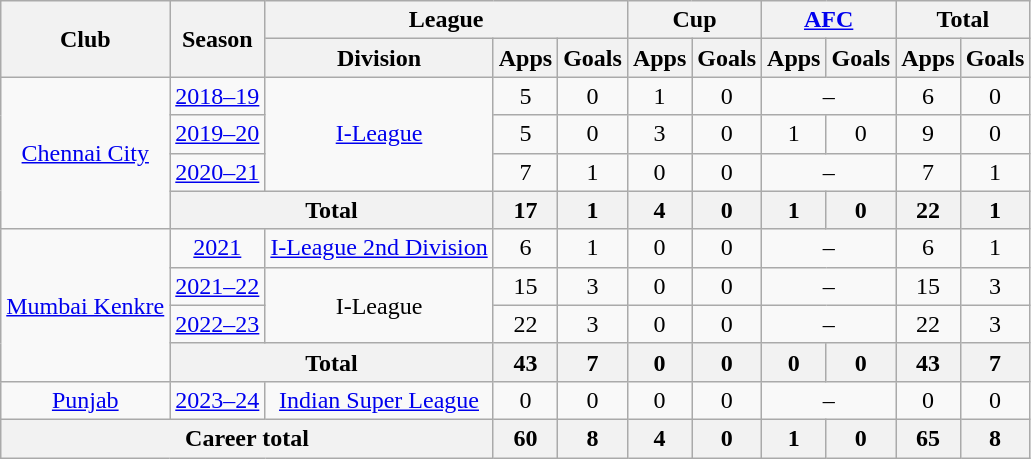<table class="wikitable" style="text-align: center;">
<tr>
<th rowspan="2">Club</th>
<th rowspan="2">Season</th>
<th colspan="3">League</th>
<th colspan="2">Cup</th>
<th colspan="2"><a href='#'>AFC</a></th>
<th colspan="2">Total</th>
</tr>
<tr>
<th>Division</th>
<th>Apps</th>
<th>Goals</th>
<th>Apps</th>
<th>Goals</th>
<th>Apps</th>
<th>Goals</th>
<th>Apps</th>
<th>Goals</th>
</tr>
<tr>
<td rowspan="4"><a href='#'>Chennai City</a></td>
<td><a href='#'>2018–19</a></td>
<td rowspan="3"><a href='#'>I-League</a></td>
<td>5</td>
<td>0</td>
<td>1</td>
<td>0</td>
<td colspan="2">–</td>
<td>6</td>
<td>0</td>
</tr>
<tr>
<td><a href='#'>2019–20</a></td>
<td>5</td>
<td>0</td>
<td>3</td>
<td>0</td>
<td>1</td>
<td>0</td>
<td>9</td>
<td>0</td>
</tr>
<tr>
<td><a href='#'>2020–21</a></td>
<td>7</td>
<td>1</td>
<td>0</td>
<td>0</td>
<td colspan="2">–</td>
<td>7</td>
<td>1</td>
</tr>
<tr>
<th colspan="2">Total</th>
<th>17</th>
<th>1</th>
<th>4</th>
<th>0</th>
<th>1</th>
<th>0</th>
<th>22</th>
<th>1</th>
</tr>
<tr>
<td rowspan="4"><a href='#'>Mumbai Kenkre</a></td>
<td><a href='#'>2021</a></td>
<td rowspan="1"><a href='#'>I-League 2nd Division</a></td>
<td>6</td>
<td>1</td>
<td>0</td>
<td>0</td>
<td colspan="2">–</td>
<td>6</td>
<td>1</td>
</tr>
<tr>
<td><a href='#'>2021–22</a></td>
<td rowspan="2">I-League</td>
<td>15</td>
<td>3</td>
<td>0</td>
<td>0</td>
<td colspan="2">–</td>
<td>15</td>
<td>3</td>
</tr>
<tr>
<td><a href='#'>2022–23</a></td>
<td>22</td>
<td>3</td>
<td>0</td>
<td>0</td>
<td colspan="2">–</td>
<td>22</td>
<td>3</td>
</tr>
<tr>
<th colspan="2">Total</th>
<th>43</th>
<th>7</th>
<th>0</th>
<th>0</th>
<th>0</th>
<th>0</th>
<th>43</th>
<th>7</th>
</tr>
<tr>
<td rowspan="1"><a href='#'>Punjab</a></td>
<td><a href='#'>2023–24</a></td>
<td rowspan="1"><a href='#'>Indian Super League</a></td>
<td>0</td>
<td>0</td>
<td>0</td>
<td>0</td>
<td colspan="2">–</td>
<td>0</td>
<td>0</td>
</tr>
<tr>
<th colspan="3">Career total</th>
<th>60</th>
<th>8</th>
<th>4</th>
<th>0</th>
<th>1</th>
<th>0</th>
<th>65</th>
<th>8</th>
</tr>
</table>
